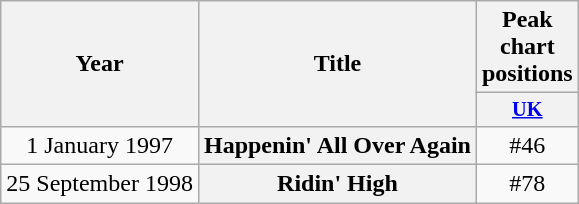<table class="wikitable plainrowheaders" style="text-align:center;">
<tr>
<th scope="col" rowspan="2">Year</th>
<th scope="col" rowspan="2">Title</th>
<th scope="col" colspan="1">Peak chart positions</th>
</tr>
<tr>
<th scope="col" style="width:3em;font-size:85%;"><a href='#'>UK</a><br></th>
</tr>
<tr>
<td>1 January 1997</td>
<th scope="row">Happenin' All Over Again</th>
<td>#46</td>
</tr>
<tr>
<td>25 September 1998</td>
<th scope="row">Ridin' High</th>
<td>#78</td>
</tr>
</table>
